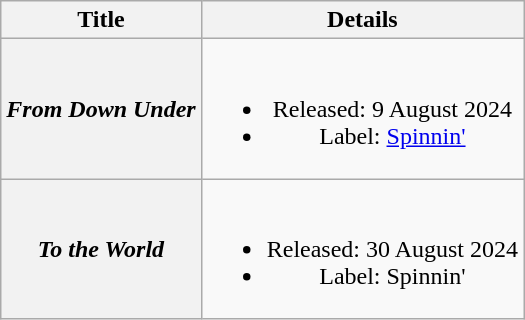<table class="wikitable plainrowheaders" style="text-align:center;" border="1">
<tr>
<th scope="col">Title</th>
<th scope="col">Details</th>
</tr>
<tr>
<th scope="row"><em>From Down Under</em></th>
<td><br><ul><li>Released: 9 August 2024</li><li>Label: <a href='#'>Spinnin'</a></li></ul></td>
</tr>
<tr>
<th scope="row"><em>To the World</em></th>
<td><br><ul><li>Released: 30 August 2024</li><li>Label: Spinnin'</li></ul></td>
</tr>
</table>
